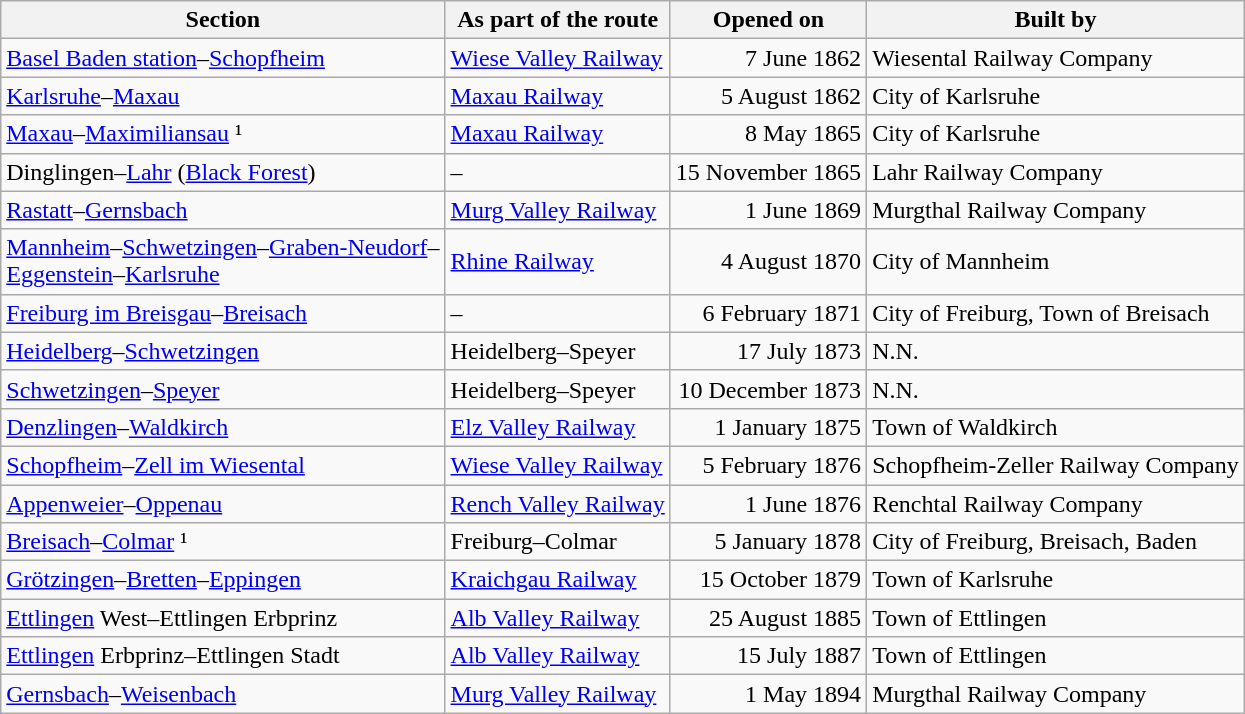<table class="wikitable">
<tr>
<th>Section</th>
<th>As part of the route</th>
<th>Opened on</th>
<th>Built by</th>
</tr>
<tr>
<td><a href='#'>Basel Baden station</a>–<a href='#'>Schopfheim</a></td>
<td><a href='#'>Wiese Valley Railway</a></td>
<td align="right">7 June 1862</td>
<td>Wiesental Railway Company</td>
</tr>
<tr>
<td><a href='#'>Karlsruhe</a>–<a href='#'>Maxau</a></td>
<td><a href='#'>Maxau Railway</a></td>
<td align="right">5 August 1862</td>
<td>City of Karlsruhe</td>
</tr>
<tr>
<td><a href='#'>Maxau</a>–<a href='#'>Maximiliansau</a> ¹</td>
<td><a href='#'>Maxau Railway</a></td>
<td align="right">8 May 1865</td>
<td>City of Karlsruhe</td>
</tr>
<tr>
<td>Dinglingen–<a href='#'>Lahr</a> (<a href='#'>Black Forest</a>)</td>
<td>–</td>
<td align="right">15 November 1865</td>
<td>Lahr Railway Company</td>
</tr>
<tr>
<td><a href='#'>Rastatt</a>–<a href='#'>Gernsbach</a></td>
<td><a href='#'>Murg Valley Railway</a></td>
<td align="right">1 June 1869</td>
<td>Murgthal Railway Company</td>
</tr>
<tr>
<td><a href='#'>Mannheim</a>–<a href='#'>Schwetzingen</a>–<a href='#'>Graben-Neudorf</a>–<br><a href='#'>Eggenstein</a>–<a href='#'>Karlsruhe</a></td>
<td><a href='#'>Rhine Railway</a></td>
<td align="right">4 August 1870</td>
<td>City of Mannheim</td>
</tr>
<tr>
<td><a href='#'>Freiburg im Breisgau</a>–<a href='#'>Breisach</a></td>
<td>–</td>
<td align="right">6 February 1871</td>
<td>City of Freiburg, Town of Breisach</td>
</tr>
<tr>
<td><a href='#'>Heidelberg</a>–<a href='#'>Schwetzingen</a></td>
<td>Heidelberg–Speyer</td>
<td align="right">17 July 1873</td>
<td>N.N.</td>
</tr>
<tr>
<td><a href='#'>Schwetzingen</a>–<a href='#'>Speyer</a></td>
<td>Heidelberg–Speyer</td>
<td align="right">10 December 1873</td>
<td>N.N.</td>
</tr>
<tr>
<td><a href='#'>Denzlingen</a>–<a href='#'>Waldkirch</a></td>
<td><a href='#'>Elz Valley Railway</a></td>
<td align="right">1 January 1875</td>
<td>Town of  Waldkirch</td>
</tr>
<tr>
<td><a href='#'>Schopfheim</a>–<a href='#'>Zell im Wiesental</a></td>
<td><a href='#'>Wiese Valley Railway</a></td>
<td align="right">5 February 1876</td>
<td>Schopfheim-Zeller Railway Company</td>
</tr>
<tr>
<td><a href='#'>Appenweier</a>–<a href='#'>Oppenau</a></td>
<td><a href='#'>Rench Valley Railway</a></td>
<td align="right">1 June 1876</td>
<td>Renchtal Railway Company</td>
</tr>
<tr>
<td><a href='#'>Breisach</a>–<a href='#'>Colmar</a> ¹</td>
<td>Freiburg–Colmar</td>
<td align="right">5 January 1878</td>
<td>City of  Freiburg, Breisach, Baden</td>
</tr>
<tr>
<td><a href='#'>Grötzingen</a>–<a href='#'>Bretten</a>–<a href='#'>Eppingen</a></td>
<td><a href='#'>Kraichgau Railway</a></td>
<td align="right">15 October 1879</td>
<td>Town of Karlsruhe</td>
</tr>
<tr>
<td><a href='#'>Ettlingen</a> West–Ettlingen Erbprinz</td>
<td><a href='#'>Alb Valley Railway</a></td>
<td align="right">25 August 1885</td>
<td>Town of Ettlingen</td>
</tr>
<tr>
<td><a href='#'>Ettlingen</a> Erbprinz–Ettlingen Stadt</td>
<td><a href='#'>Alb Valley Railway</a></td>
<td align="right">15 July 1887</td>
<td>Town of Ettlingen</td>
</tr>
<tr>
<td><a href='#'>Gernsbach</a>–<a href='#'>Weisenbach</a></td>
<td><a href='#'>Murg Valley Railway</a></td>
<td align="right">1 May 1894</td>
<td>Murgthal Railway Company</td>
</tr>
</table>
